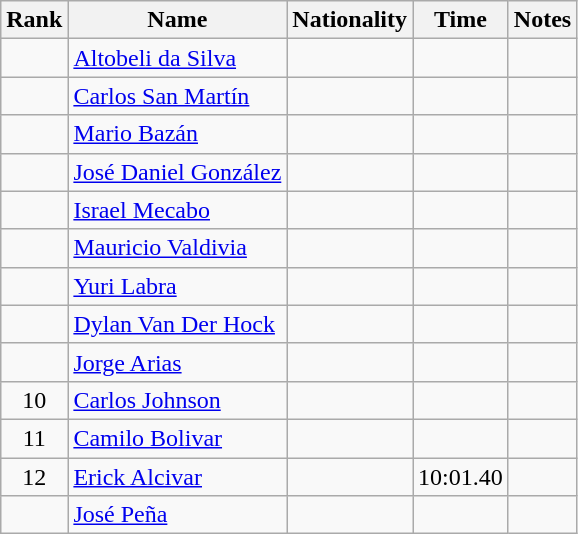<table class="wikitable sortable" style="text-align:center">
<tr>
<th>Rank</th>
<th>Name</th>
<th>Nationality</th>
<th>Time</th>
<th>Notes</th>
</tr>
<tr>
<td></td>
<td align=left><a href='#'>Altobeli da Silva</a></td>
<td align=left></td>
<td></td>
<td></td>
</tr>
<tr>
<td></td>
<td align=left><a href='#'>Carlos San Martín</a></td>
<td align=left></td>
<td></td>
<td></td>
</tr>
<tr>
<td></td>
<td align=left><a href='#'>Mario Bazán</a></td>
<td align=left></td>
<td></td>
<td></td>
</tr>
<tr>
<td></td>
<td align=left><a href='#'>José Daniel González</a></td>
<td align=left></td>
<td></td>
<td></td>
</tr>
<tr>
<td></td>
<td align=left><a href='#'>Israel Mecabo</a></td>
<td align=left></td>
<td></td>
<td></td>
</tr>
<tr>
<td></td>
<td align=left><a href='#'>Mauricio Valdivia</a></td>
<td align=left></td>
<td></td>
<td></td>
</tr>
<tr>
<td></td>
<td align=left><a href='#'>Yuri Labra</a></td>
<td align=left></td>
<td></td>
<td></td>
</tr>
<tr>
<td></td>
<td align=left><a href='#'>Dylan Van Der Hock</a></td>
<td align=left></td>
<td></td>
<td></td>
</tr>
<tr>
<td></td>
<td align=left><a href='#'>Jorge Arias</a></td>
<td align=left></td>
<td></td>
<td></td>
</tr>
<tr>
<td>10</td>
<td align=left><a href='#'>Carlos Johnson</a></td>
<td align=left></td>
<td></td>
<td></td>
</tr>
<tr>
<td>11</td>
<td align=left><a href='#'>Camilo Bolivar</a></td>
<td align=left></td>
<td></td>
<td></td>
</tr>
<tr>
<td>12</td>
<td align=left><a href='#'>Erick Alcivar</a></td>
<td align=left></td>
<td>10:01.40</td>
<td></td>
</tr>
<tr>
<td></td>
<td align=left><a href='#'>José Peña</a></td>
<td align=left></td>
<td></td>
<td></td>
</tr>
</table>
